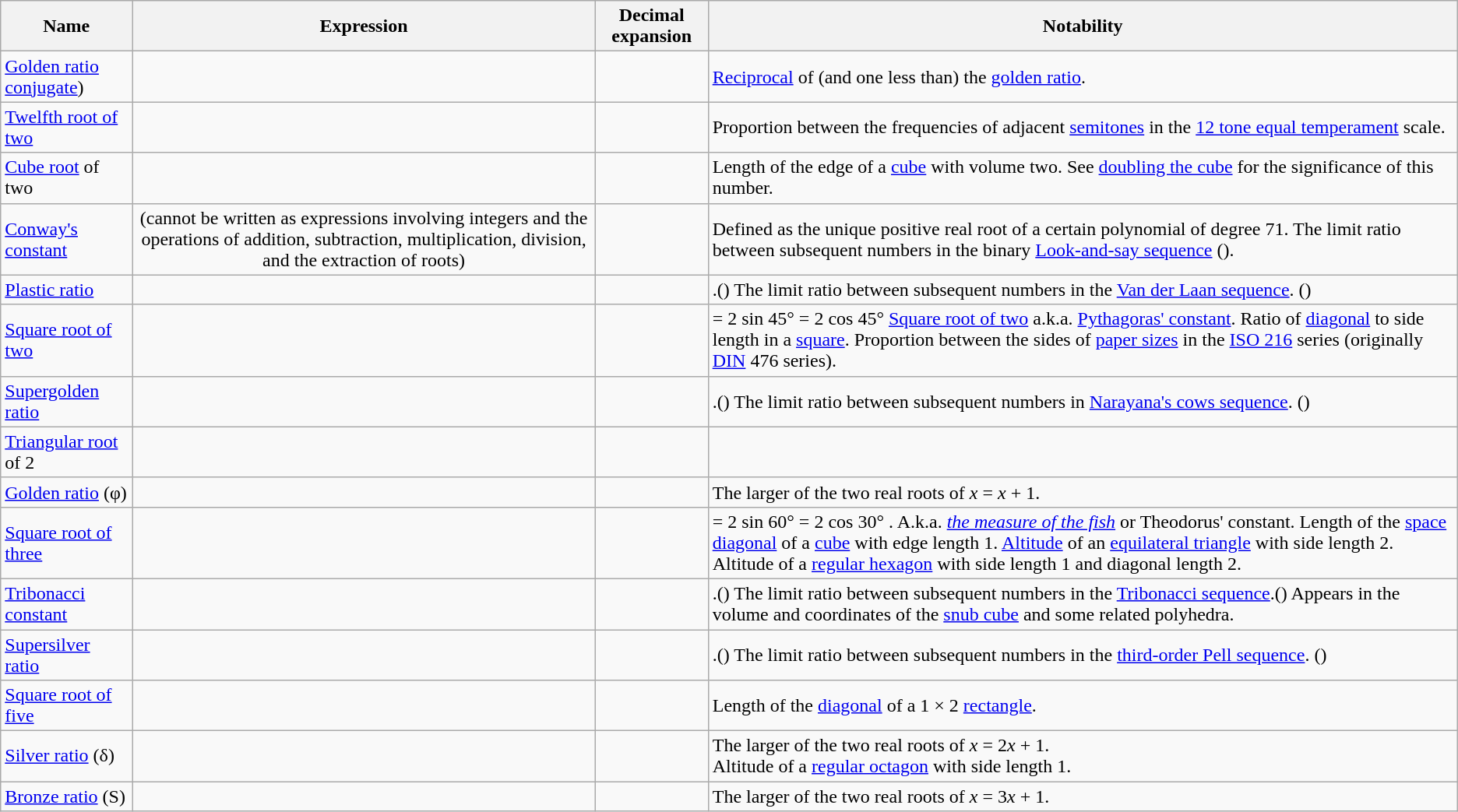<table class="wikitable sortable sticky-header">
<tr>
<th>Name</th>
<th>Expression</th>
<th>Decimal expansion</th>
<th>Notability</th>
</tr>
<tr>
<td><a href='#'>Golden ratio conjugate</a>)</td>
<td style="text-align:center;"></td>
<td></td>
<td><a href='#'>Reciprocal</a> of (and one less than) the <a href='#'>golden ratio</a>.</td>
</tr>
<tr>
<td><a href='#'>Twelfth root of two</a></td>
<td style="text-align:center;"></td>
<td></td>
<td>Proportion between the frequencies of adjacent <a href='#'>semitones</a> in the <a href='#'>12 tone equal temperament</a> scale.</td>
</tr>
<tr>
<td><a href='#'>Cube root</a> of two</td>
<td style="text-align:center;"></td>
<td></td>
<td>Length of the edge of a <a href='#'>cube</a> with volume two. See <a href='#'>doubling the cube</a> for the significance of this number.</td>
</tr>
<tr>
<td><a href='#'>Conway's constant</a></td>
<td style="text-align:center;">(cannot be written as expressions involving integers and the operations of addition, subtraction, multiplication, division, and the extraction of roots)</td>
<td></td>
<td>Defined as the unique positive real root of a certain polynomial of degree 71. The limit ratio between subsequent numbers in the binary <a href='#'>Look-and-say sequence</a> ().</td>
</tr>
<tr>
<td><a href='#'>Plastic ratio</a></td>
<td style="text-align:center;"></td>
<td></td>
<td>.() The limit ratio between subsequent numbers in the <a href='#'>Van der Laan sequence</a>. ()</td>
</tr>
<tr>
<td><a href='#'>Square root of two</a></td>
<td style="text-align:center;"></td>
<td></td>
<td> = 2 sin 45° = 2 cos 45°  <a href='#'>Square root of two</a> a.k.a. <a href='#'>Pythagoras' constant</a>.  Ratio of <a href='#'>diagonal</a> to side length in a <a href='#'>square</a>.  Proportion between the sides of <a href='#'>paper sizes</a> in the <a href='#'>ISO 216</a> series (originally <a href='#'>DIN</a> 476 series).</td>
</tr>
<tr>
<td><a href='#'>Supergolden ratio</a></td>
<td style="text-align:center;"></td>
<td></td>
<td>.() The limit ratio between subsequent numbers in <a href='#'>Narayana's cows sequence</a>. ()</td>
</tr>
<tr>
<td><a href='#'>Triangular root</a> of 2</td>
<td style="text-align:center;"></td>
<td></td>
<td></td>
</tr>
<tr>
<td><a href='#'>Golden ratio</a> (φ)</td>
<td style="text-align:center;"></td>
<td></td>
<td>The larger of the two real roots of <em>x</em> = <em>x</em> + 1.</td>
</tr>
<tr>
<td><a href='#'>Square root of three</a></td>
<td style="text-align:center;"></td>
<td></td>
<td> = 2 sin 60° = 2 cos 30° . A.k.a. <em><a href='#'>the measure of the fish</a></em> or Theodorus' constant. Length of the <a href='#'>space diagonal</a> of a <a href='#'>cube</a> with edge length 1. <a href='#'>Altitude</a> of an <a href='#'>equilateral triangle</a> with side length 2. Altitude of a <a href='#'>regular hexagon</a> with side length 1 and diagonal length 2.</td>
</tr>
<tr>
<td><a href='#'>Tribonacci constant</a></td>
<td style="text-align:center;"></td>
<td></td>
<td>.() The limit ratio between subsequent numbers in the <a href='#'>Tribonacci sequence</a>.() Appears in the volume and coordinates of the <a href='#'>snub cube</a> and some related polyhedra.</td>
</tr>
<tr>
<td><a href='#'>Supersilver ratio</a></td>
<td style="text-align:center;"></td>
<td></td>
<td>.() The limit ratio between subsequent numbers in the <a href='#'>third-order Pell sequence</a>. ()</td>
</tr>
<tr>
<td><a href='#'>Square root of five</a></td>
<td style="text-align:center;"></td>
<td></td>
<td>Length of the <a href='#'>diagonal</a> of a 1 × 2 <a href='#'>rectangle</a>.</td>
</tr>
<tr>
<td><a href='#'>Silver ratio</a> (δ)</td>
<td style="text-align:center;"></td>
<td></td>
<td>The larger of the two real roots of <em>x</em> = 2<em>x</em> + 1.<br> Altitude of a <a href='#'>regular octagon</a> with side length 1.</td>
</tr>
<tr>
<td><a href='#'>Bronze ratio</a> (S)</td>
<td style="text-align:center;"></td>
<td></td>
<td>The larger of the two real roots of <em>x</em> = 3<em>x</em> + 1.</td>
</tr>
</table>
